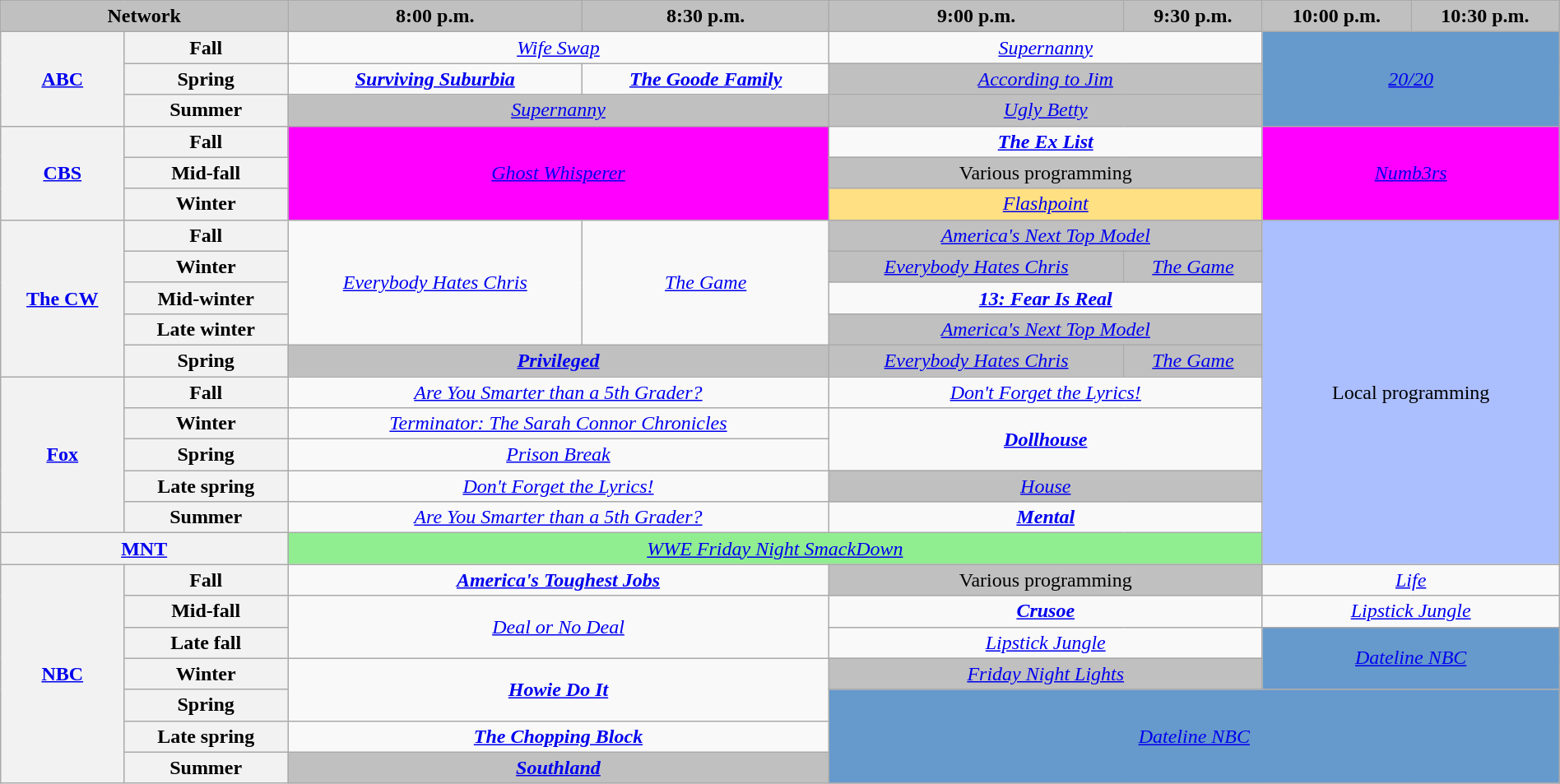<table class="wikitable" style="width:100%;margin-right:0;text-align:center">
<tr>
<th colspan="2" style="background-color:#C0C0C0;text-align:center">Network</th>
<th style="background-color:#C0C0C0;text-align:center">8:00 p.m.</th>
<th style="background-color:#C0C0C0;text-align:center">8:30 p.m.</th>
<th style="background-color:#C0C0C0;text-align:center">9:00 p.m.</th>
<th style="background-color:#C0C0C0;text-align:center">9:30 p.m.</th>
<th style="background-color:#C0C0C0;text-align:center">10:00 p.m.</th>
<th style="background-color:#C0C0C0;text-align:center">10:30 p.m.</th>
</tr>
<tr>
<th rowspan="3"><a href='#'>ABC</a></th>
<th>Fall</th>
<td colspan="2"><em><a href='#'>Wife Swap</a></em></td>
<td colspan="2"><em><a href='#'>Supernanny</a></em></td>
<td rowspan="3" colspan="2" style="background:#6699CC;"><em><a href='#'>20/20</a></em></td>
</tr>
<tr>
<th>Spring</th>
<td><strong><em><a href='#'>Surviving Suburbia</a></em></strong></td>
<td><strong><em><a href='#'>The Goode Family</a></em></strong></td>
<td colspan="2" style="background:#C0C0C0;"><em><a href='#'>According to Jim</a></em> </td>
</tr>
<tr>
<th>Summer</th>
<td colspan="2" style="background:#C0C0C0;"><em><a href='#'>Supernanny</a></em> </td>
<td colspan="2" style="background:#C0C0C0;"><em><a href='#'>Ugly Betty</a></em> </td>
</tr>
<tr>
<th rowspan="3"><a href='#'>CBS</a></th>
<th>Fall</th>
<td style="background:#FF00FF;" colspan="2" rowspan="3"><em><a href='#'>Ghost Whisperer</a></em> </td>
<td colspan="2"><strong><em><a href='#'>The Ex List</a></em></strong></td>
<td style="background:#FF00FF;" colspan="2" rowspan="3"><em><a href='#'>Numb3rs</a></em> </td>
</tr>
<tr>
<th>Mid-fall</th>
<td colspan="2" style="background:#C0C0C0;">Various programming</td>
</tr>
<tr>
<th>Winter</th>
<td colspan="2" style="background:#FFE082;"><em><a href='#'>Flashpoint</a></em></td>
</tr>
<tr>
<th rowspan="5"><a href='#'>The CW</a></th>
<th>Fall</th>
<td rowspan="4"><em><a href='#'>Everybody Hates Chris</a></em></td>
<td rowspan="4"><em><a href='#'>The Game</a></em></td>
<td colspan="2" style="background:#C0C0C0;"><em><a href='#'>America's Next Top Model</a></em> </td>
<td style="background:#abbfff;" colspan="2" rowspan="11">Local programming</td>
</tr>
<tr>
<th>Winter</th>
<td style="background:#C0C0C0;"><em><a href='#'>Everybody Hates Chris</a></em> </td>
<td style="background:#C0C0C0;"><em><a href='#'>The Game</a></em> </td>
</tr>
<tr>
<th>Mid-winter</th>
<td colspan="2"><strong><em><a href='#'>13: Fear Is Real</a></em></strong></td>
</tr>
<tr>
<th>Late winter</th>
<td colspan="2" style="background:#C0C0C0;"><em><a href='#'>America's Next Top Model</a></em> </td>
</tr>
<tr>
<th>Spring</th>
<td colspan="2" style="background:#C0C0C0;"><strong><em><a href='#'>Privileged</a></em></strong> </td>
<td style="background:#C0C0C0;"><em><a href='#'>Everybody Hates Chris</a></em> </td>
<td style="background:#C0C0C0;"><em><a href='#'>The Game</a></em> </td>
</tr>
<tr>
<th rowspan="5"><a href='#'>Fox</a></th>
<th>Fall</th>
<td colspan="2"><em><a href='#'>Are You Smarter than a 5th Grader?</a></em></td>
<td colspan="2"><em><a href='#'>Don't Forget the Lyrics!</a></em></td>
</tr>
<tr>
<th>Winter</th>
<td colspan="2"><em><a href='#'>Terminator: The Sarah Connor Chronicles</a></em></td>
<td rowspan="2" colspan="2"><strong><em><a href='#'>Dollhouse</a></em></strong></td>
</tr>
<tr>
<th>Spring</th>
<td colspan="2"><em><a href='#'>Prison Break</a></em></td>
</tr>
<tr>
<th>Late spring</th>
<td colspan="2"><em><a href='#'>Don't Forget the Lyrics!</a></em></td>
<td colspan="2" style="background:#C0C0C0;"><em><a href='#'>House</a></em> </td>
</tr>
<tr>
<th>Summer</th>
<td colspan="2"><em><a href='#'>Are You Smarter than a 5th Grader?</a></em></td>
<td colspan="2"><strong><em><a href='#'>Mental</a></em></strong></td>
</tr>
<tr>
<th colspan="2"><a href='#'>MNT</a></th>
<td colspan="4" style="background:lightgreen;"><em><a href='#'>WWE Friday Night SmackDown</a></em></td>
</tr>
<tr>
<th rowspan="7"><a href='#'>NBC</a></th>
<th>Fall</th>
<td colspan="2"><strong><em><a href='#'>America's Toughest Jobs</a></em></strong></td>
<td colspan="2" style="background:#C0C0C0;">Various programming</td>
<td colspan="2"><em><a href='#'>Life</a></em></td>
</tr>
<tr>
<th>Mid-fall</th>
<td colspan="2" rowspan="2"><em><a href='#'>Deal or No Deal</a></em></td>
<td colspan="2"><strong><em><a href='#'>Crusoe</a></em></strong></td>
<td colspan="2"><em><a href='#'>Lipstick Jungle</a></em></td>
</tr>
<tr>
<th>Late fall</th>
<td colspan="2"><em><a href='#'>Lipstick Jungle</a></em></td>
<td colspan="2" rowspan="2" style="background:#6699CC;"><em><a href='#'>Dateline NBC</a></em></td>
</tr>
<tr>
<th>Winter</th>
<td rowspan="2" colspan="2"><strong><em><a href='#'>Howie Do It</a></em></strong></td>
<td colspan="2" style="background:#C0C0C0;"><em><a href='#'>Friday Night Lights</a></em> </td>
</tr>
<tr>
<th>Spring</th>
<td rowspan="3" colspan="4" style="background:#6699CC;"><em><a href='#'>Dateline NBC</a></em></td>
</tr>
<tr>
<th>Late spring</th>
<td colspan="2"><strong><em><a href='#'>The Chopping Block</a></em></strong></td>
</tr>
<tr>
<th>Summer</th>
<td colspan="2" style="background:#C0C0C0;"><strong><em><a href='#'>Southland</a></em></strong> </td>
</tr>
</table>
